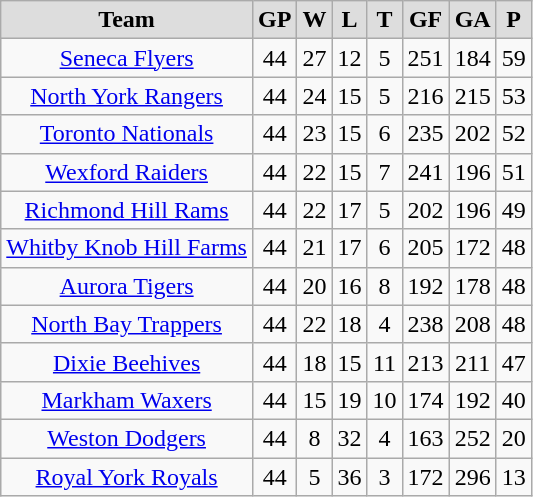<table class="wikitable">
<tr align="center"  bgcolor="#dddddd">
<td><strong>Team</strong></td>
<td><strong>GP</strong></td>
<td><strong>W</strong></td>
<td><strong>L</strong></td>
<td><strong>T</strong></td>
<td><strong>GF</strong></td>
<td><strong>GA</strong></td>
<td><strong>P</strong></td>
</tr>
<tr align="center">
<td><a href='#'>Seneca Flyers</a></td>
<td>44</td>
<td>27</td>
<td>12</td>
<td>5</td>
<td>251</td>
<td>184</td>
<td>59</td>
</tr>
<tr align="center">
<td><a href='#'>North York Rangers</a></td>
<td>44</td>
<td>24</td>
<td>15</td>
<td>5</td>
<td>216</td>
<td>215</td>
<td>53</td>
</tr>
<tr align="center">
<td><a href='#'>Toronto Nationals</a></td>
<td>44</td>
<td>23</td>
<td>15</td>
<td>6</td>
<td>235</td>
<td>202</td>
<td>52</td>
</tr>
<tr align="center">
<td><a href='#'>Wexford Raiders</a></td>
<td>44</td>
<td>22</td>
<td>15</td>
<td>7</td>
<td>241</td>
<td>196</td>
<td>51</td>
</tr>
<tr align="center">
<td><a href='#'>Richmond Hill Rams</a></td>
<td>44</td>
<td>22</td>
<td>17</td>
<td>5</td>
<td>202</td>
<td>196</td>
<td>49</td>
</tr>
<tr align="center">
<td><a href='#'>Whitby Knob Hill Farms</a></td>
<td>44</td>
<td>21</td>
<td>17</td>
<td>6</td>
<td>205</td>
<td>172</td>
<td>48</td>
</tr>
<tr align="center">
<td><a href='#'>Aurora Tigers</a></td>
<td>44</td>
<td>20</td>
<td>16</td>
<td>8</td>
<td>192</td>
<td>178</td>
<td>48</td>
</tr>
<tr align="center">
<td><a href='#'>North Bay Trappers</a></td>
<td>44</td>
<td>22</td>
<td>18</td>
<td>4</td>
<td>238</td>
<td>208</td>
<td>48</td>
</tr>
<tr align="center">
<td><a href='#'>Dixie Beehives</a></td>
<td>44</td>
<td>18</td>
<td>15</td>
<td>11</td>
<td>213</td>
<td>211</td>
<td>47</td>
</tr>
<tr align="center">
<td><a href='#'>Markham Waxers</a></td>
<td>44</td>
<td>15</td>
<td>19</td>
<td>10</td>
<td>174</td>
<td>192</td>
<td>40</td>
</tr>
<tr align="center">
<td><a href='#'>Weston Dodgers</a></td>
<td>44</td>
<td>8</td>
<td>32</td>
<td>4</td>
<td>163</td>
<td>252</td>
<td>20</td>
</tr>
<tr align="center">
<td><a href='#'>Royal York Royals</a></td>
<td>44</td>
<td>5</td>
<td>36</td>
<td>3</td>
<td>172</td>
<td>296</td>
<td>13</td>
</tr>
</table>
